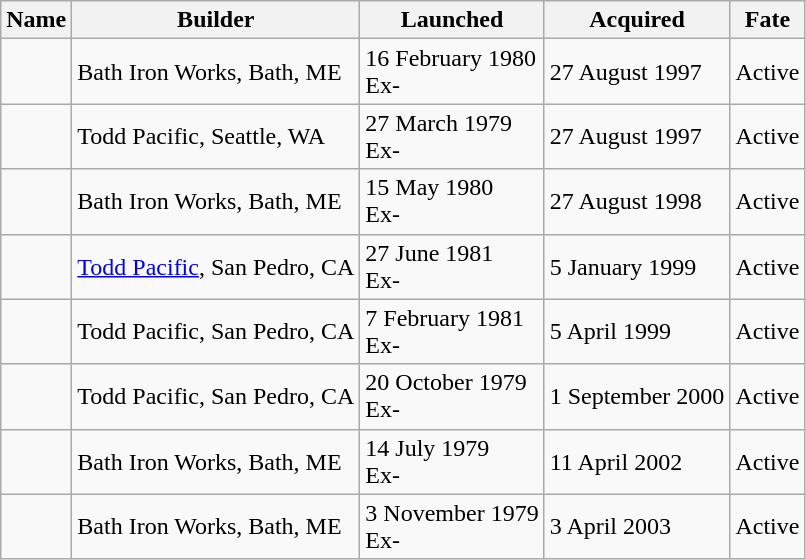<table class="wikitable">
<tr>
<th>Name</th>
<th>Builder</th>
<th>Launched</th>
<th>Acquired</th>
<th>Fate</th>
</tr>
<tr>
<td></td>
<td> Bath Iron Works, Bath, ME</td>
<td>16 February 1980<br>Ex-</td>
<td>27 August 1997</td>
<td>Active</td>
</tr>
<tr>
<td></td>
<td> Todd Pacific, Seattle, WA</td>
<td>27 March 1979<br>Ex-</td>
<td>27 August 1997</td>
<td>Active</td>
</tr>
<tr>
<td></td>
<td> Bath Iron Works, Bath, ME</td>
<td>15 May 1980<br>Ex-</td>
<td>27 August 1998</td>
<td>Active</td>
</tr>
<tr>
<td></td>
<td> <a href='#'>Todd Pacific</a>, San Pedro, CA</td>
<td>27 June 1981<br>Ex-</td>
<td>5 January 1999</td>
<td>Active</td>
</tr>
<tr>
<td></td>
<td> Todd Pacific, San Pedro, CA</td>
<td>7 February 1981<br>Ex-</td>
<td>5 April 1999</td>
<td>Active</td>
</tr>
<tr>
<td></td>
<td> Todd Pacific, San Pedro, CA</td>
<td>20 October 1979<br>Ex-</td>
<td>1 September 2000</td>
<td>Active</td>
</tr>
<tr>
<td></td>
<td> Bath Iron Works, Bath, ME</td>
<td>14 July 1979<br>Ex-</td>
<td>11 April 2002</td>
<td>Active</td>
</tr>
<tr>
<td></td>
<td> Bath Iron Works, Bath, ME</td>
<td>3 November 1979<br>Ex-</td>
<td>3 April 2003</td>
<td>Active</td>
</tr>
</table>
